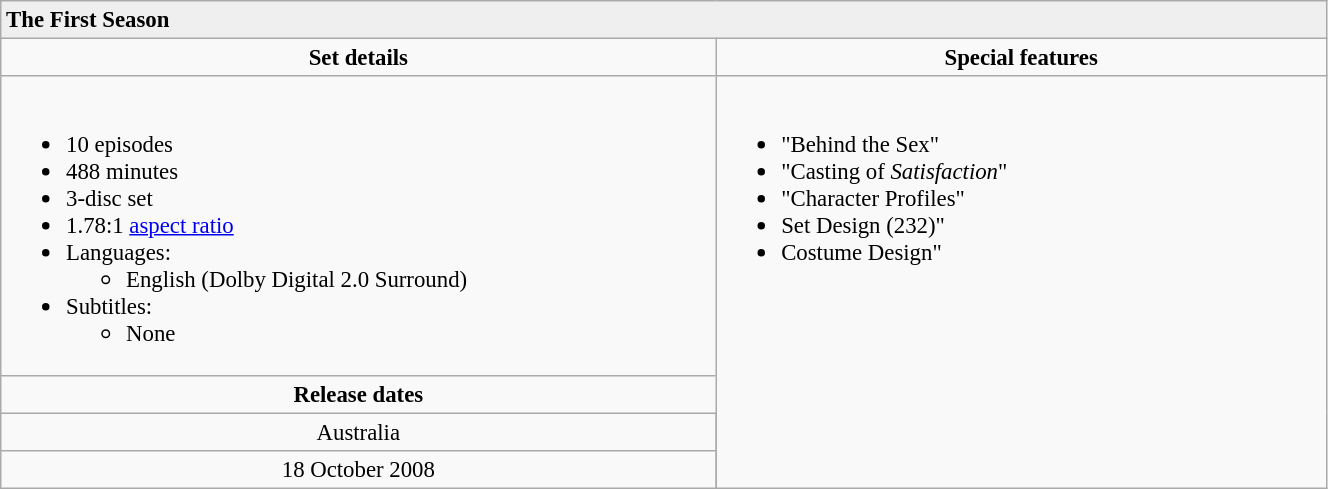<table class="wikitable" width="70%" style="font-size: 95%;">
<tr style="background:#EFEFEF">
<td colspan="6"><strong>The First Season</strong></td>
</tr>
<tr>
<td align="center" width="300" colspan="3"><strong>Set details</strong></td>
<td width="400" align="center"><strong>Special features</strong></td>
</tr>
<tr valign="top">
<td colspan="3" align="left" width="300"><br><ul><li>10 episodes</li><li>488 minutes</li><li>3-disc set</li><li>1.78:1 <a href='#'>aspect ratio</a></li><li>Languages:<ul><li>English (Dolby Digital 2.0 Surround)</li></ul></li><li>Subtitles:<ul><li>None</li></ul></li></ul></td>
<td rowspan="4" align="left" width="400"><br><ul><li>"Behind the Sex"</li><li>"Casting of <em>Satisfaction</em>"</li><li>"Character Profiles"</li><li>Set Design (232)"</li><li>Costume Design"</li></ul></td>
</tr>
<tr>
<td colspan="3" align="center"><strong>Release dates</strong></td>
</tr>
<tr>
<td align="center">Australia</td>
</tr>
<tr>
<td align="center">18 October 2008</td>
</tr>
</table>
